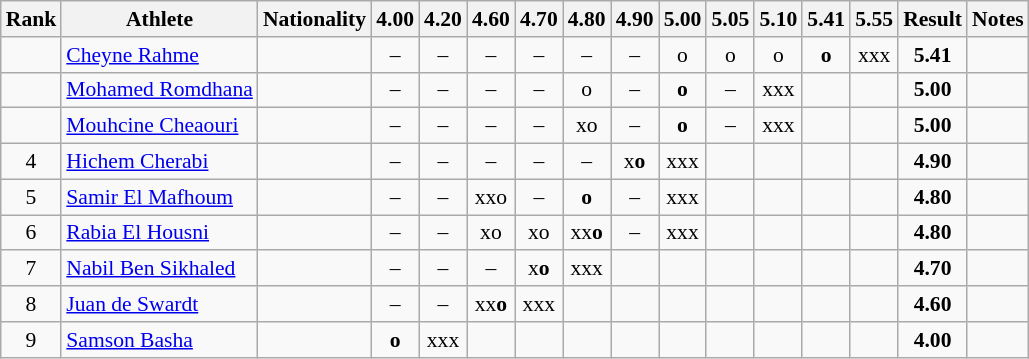<table class="wikitable sortable" style="text-align:center; font-size:90%">
<tr>
<th>Rank</th>
<th>Athlete</th>
<th>Nationality</th>
<th>4.00</th>
<th>4.20</th>
<th>4.60</th>
<th>4.70</th>
<th>4.80</th>
<th>4.90</th>
<th>5.00</th>
<th>5.05</th>
<th>5.10</th>
<th>5.41</th>
<th>5.55</th>
<th>Result</th>
<th>Notes</th>
</tr>
<tr>
<td></td>
<td align="left"><a href='#'>Cheyne Rahme</a></td>
<td align=left></td>
<td>–</td>
<td>–</td>
<td>–</td>
<td>–</td>
<td>–</td>
<td>–</td>
<td>o</td>
<td>o</td>
<td>o</td>
<td><strong>o</strong></td>
<td>xxx</td>
<td><strong>5.41</strong></td>
<td></td>
</tr>
<tr>
<td></td>
<td align="left"><a href='#'>Mohamed Romdhana</a></td>
<td align=left></td>
<td>–</td>
<td>–</td>
<td>–</td>
<td>–</td>
<td>o</td>
<td>–</td>
<td><strong>o</strong></td>
<td>–</td>
<td>xxx</td>
<td></td>
<td></td>
<td><strong>5.00</strong></td>
<td></td>
</tr>
<tr>
<td></td>
<td align="left"><a href='#'>Mouhcine Cheaouri</a></td>
<td align=left></td>
<td>–</td>
<td>–</td>
<td>–</td>
<td>–</td>
<td>xo</td>
<td>–</td>
<td><strong>o</strong></td>
<td>–</td>
<td>xxx</td>
<td></td>
<td></td>
<td><strong>5.00</strong></td>
<td></td>
</tr>
<tr>
<td>4</td>
<td align="left"><a href='#'>Hichem Cherabi</a></td>
<td align=left></td>
<td>–</td>
<td>–</td>
<td>–</td>
<td>–</td>
<td>–</td>
<td>x<strong>o</strong></td>
<td>xxx</td>
<td></td>
<td></td>
<td></td>
<td></td>
<td><strong>4.90</strong></td>
<td></td>
</tr>
<tr>
<td>5</td>
<td align="left"><a href='#'>Samir El Mafhoum</a></td>
<td align=left></td>
<td>–</td>
<td>–</td>
<td>xxo</td>
<td>–</td>
<td><strong>o</strong></td>
<td>–</td>
<td>xxx</td>
<td></td>
<td></td>
<td></td>
<td></td>
<td><strong>4.80</strong></td>
<td></td>
</tr>
<tr>
<td>6</td>
<td align="left"><a href='#'>Rabia El Housni</a></td>
<td align=left></td>
<td>–</td>
<td>–</td>
<td>xo</td>
<td>xo</td>
<td>xx<strong>o</strong></td>
<td>–</td>
<td>xxx</td>
<td></td>
<td></td>
<td></td>
<td></td>
<td><strong>4.80</strong></td>
<td></td>
</tr>
<tr>
<td>7</td>
<td align="left"><a href='#'>Nabil Ben Sikhaled</a></td>
<td align=left></td>
<td>–</td>
<td>–</td>
<td>–</td>
<td>x<strong>o</strong></td>
<td>xxx</td>
<td></td>
<td></td>
<td></td>
<td></td>
<td></td>
<td></td>
<td><strong>4.70</strong></td>
<td></td>
</tr>
<tr>
<td>8</td>
<td align="left"><a href='#'>Juan de Swardt</a></td>
<td align=left></td>
<td>–</td>
<td>–</td>
<td>xx<strong>o</strong></td>
<td>xxx</td>
<td></td>
<td></td>
<td></td>
<td></td>
<td></td>
<td></td>
<td></td>
<td><strong>4.60</strong></td>
<td></td>
</tr>
<tr>
<td>9</td>
<td align="left"><a href='#'>Samson Basha</a></td>
<td align=left></td>
<td><strong>o</strong></td>
<td>xxx</td>
<td></td>
<td></td>
<td></td>
<td></td>
<td></td>
<td></td>
<td></td>
<td></td>
<td></td>
<td><strong>4.00</strong></td>
<td></td>
</tr>
</table>
